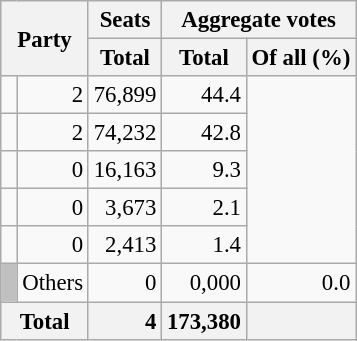<table class="wikitable" style="text-align:right; font-size:95%;">
<tr>
<th colspan="2" rowspan="2">Party</th>
<th>Seats</th>
<th colspan="2">Aggregate votes</th>
</tr>
<tr>
<th>Total</th>
<th>Total</th>
<th>Of all (%)</th>
</tr>
<tr>
<td></td>
<td>2</td>
<td>76,899</td>
<td>44.4</td>
</tr>
<tr>
<td></td>
<td>2</td>
<td>74,232</td>
<td>42.8</td>
</tr>
<tr>
<td></td>
<td>0</td>
<td>16,163</td>
<td>9.3</td>
</tr>
<tr>
<td></td>
<td>0</td>
<td>3,673</td>
<td>2.1</td>
</tr>
<tr>
<td></td>
<td>0</td>
<td>2,413</td>
<td>1.4</td>
</tr>
<tr>
<td style="background:silver;"> </td>
<td align=left>Others</td>
<td>0</td>
<td>0,000</td>
<td>0.0</td>
</tr>
<tr>
<th colspan="2" style="background:#f2f2f2"><strong>Total</strong></th>
<td style="background:#f2f2f2;"><strong>4</strong></td>
<td style="background:#f2f2f2;"><strong>173,380</strong></td>
<td style="background:#f2f2f2;"></td>
</tr>
</table>
